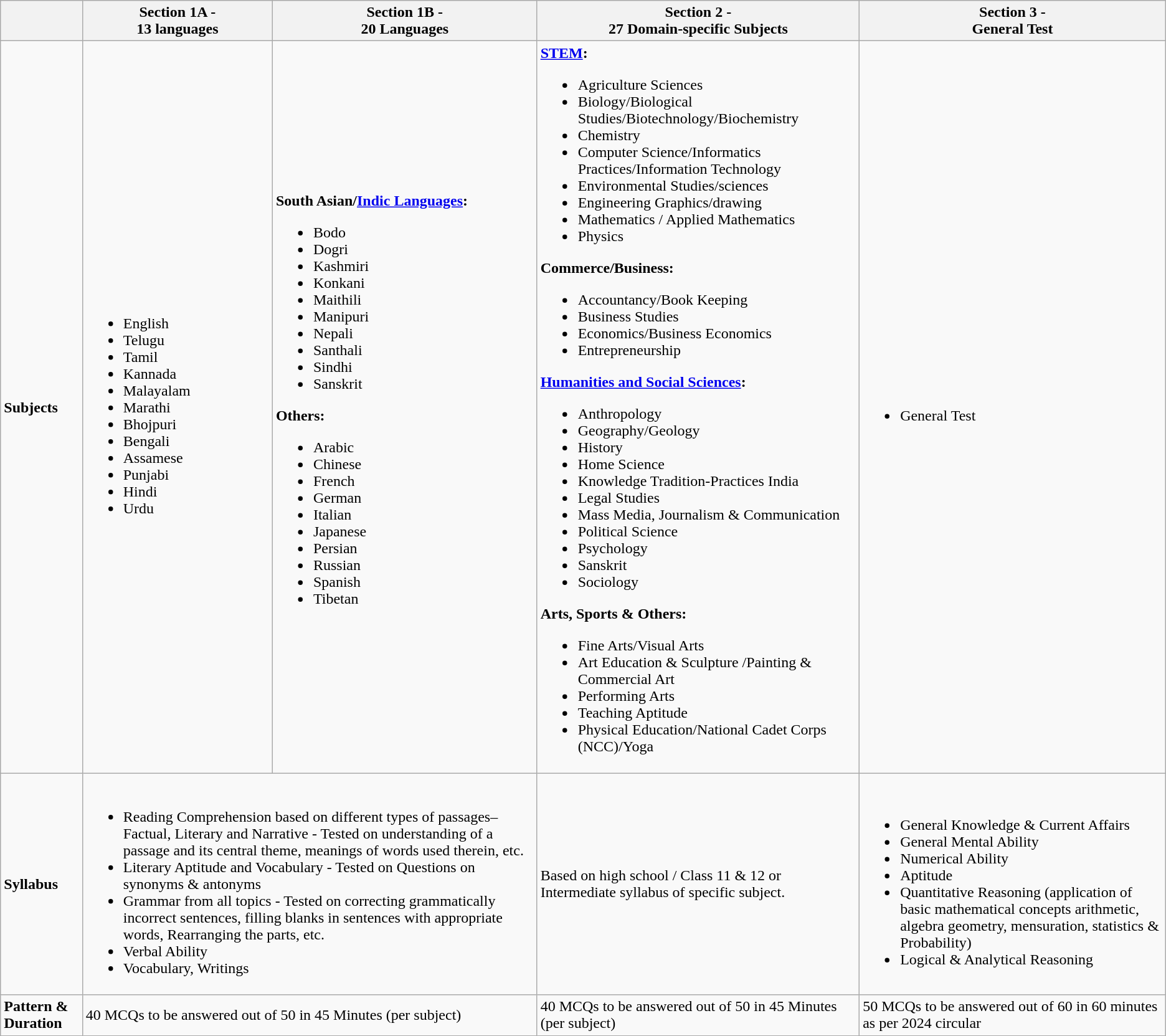<table class="wikitable">
<tr>
<th></th>
<th>Section 1A -<br>13 languages</th>
<th>Section 1B -<br>20 Languages</th>
<th>Section 2 -<br>27 Domain-specific Subjects</th>
<th>Section 3 -<br>General Test</th>
</tr>
<tr>
<td><strong>Subjects</strong></td>
<td><br><ul><li>English</li><li>Telugu</li><li>Tamil</li><li>Kannada</li><li>Malayalam</li><li>Marathi</li><li>Bhojpuri</li><li>Bengali</li><li>Assamese</li><li>Punjabi</li><li>Hindi</li><li>Urdu</li></ul></td>
<td><strong>South Asian/<a href='#'>Indic Languages</a>:</strong><br><ul><li>Bodo</li><li>Dogri</li><li>Kashmiri</li><li>Konkani</li><li>Maithili</li><li>Manipuri</li><li>Nepali</li><li>Santhali</li><li>Sindhi</li><li>Sanskrit</li></ul><strong>Others:</strong><ul><li>Arabic</li><li>Chinese</li><li>French</li><li>German</li><li>Italian</li><li>Japanese</li><li>Persian</li><li>Russian</li><li>Spanish</li><li>Tibetan</li></ul></td>
<td><strong><a href='#'>STEM</a>:</strong><br><ul><li>Agriculture Sciences</li><li>Biology/Biological Studies/Biotechnology/Biochemistry</li><li>Chemistry</li><li>Computer Science/Informatics Practices/Information Technology</li><li>Environmental Studies/sciences</li><li>Engineering Graphics/drawing</li><li>Mathematics / Applied Mathematics</li><li>Physics</li></ul><strong>Commerce/Business:</strong><ul><li>Accountancy/Book Keeping</li><li>Business Studies</li><li>Economics/Business Economics</li><li>Entrepreneurship</li></ul><strong><a href='#'>Humanities and Social Sciences</a>:</strong><ul><li>Anthropology</li><li>Geography/Geology</li><li>History</li><li>Home Science</li><li>Knowledge Tradition-Practices India</li><li>Legal Studies</li><li>Mass Media, Journalism & Communication</li><li>Political Science</li><li>Psychology</li><li>Sanskrit</li><li>Sociology</li></ul><strong>Arts, Sports & Others:</strong><ul><li>Fine Arts/Visual Arts</li><li>Art Education & Sculpture /Painting & Commercial Art</li><li>Performing Arts</li><li>Teaching Aptitude</li><li>Physical Education/National Cadet Corps (NCC)/Yoga</li></ul></td>
<td><br><ul><li>General Test</li></ul></td>
</tr>
<tr>
<td><strong>Syllabus</strong></td>
<td colspan="2"><br><ul><li>Reading Comprehension based on different types of passages–Factual, Literary and Narrative - Tested on understanding of a passage and its central theme, meanings of words used therein, etc.</li><li>Literary Aptitude and Vocabulary - Tested on Questions on synonyms & antonyms</li><li>Grammar from all topics - Tested on correcting grammatically incorrect sentences, filling blanks in sentences with appropriate words, Rearranging the parts, etc.</li><li>Verbal Ability</li><li>Vocabulary, Writings</li></ul></td>
<td>Based on high school / Class 11 & 12 or Intermediate syllabus of specific subject.</td>
<td><br><ul><li>General Knowledge & Current Affairs</li><li>General Mental Ability</li><li>Numerical Ability</li><li>Aptitude</li><li>Quantitative Reasoning (application of basic mathematical concepts arithmetic, algebra geometry, mensuration, statistics & Probability)</li><li>Logical & Analytical Reasoning</li></ul></td>
</tr>
<tr>
<td><strong>Pattern & Duration</strong></td>
<td colspan="2">40 MCQs to be answered out of 50 in 45 Minutes (per subject)</td>
<td>40 MCQs to be answered out of 50 in 45 Minutes (per subject)</td>
<td>50 MCQs to be answered out of 60 in 60 minutes as per 2024 circular</td>
</tr>
</table>
